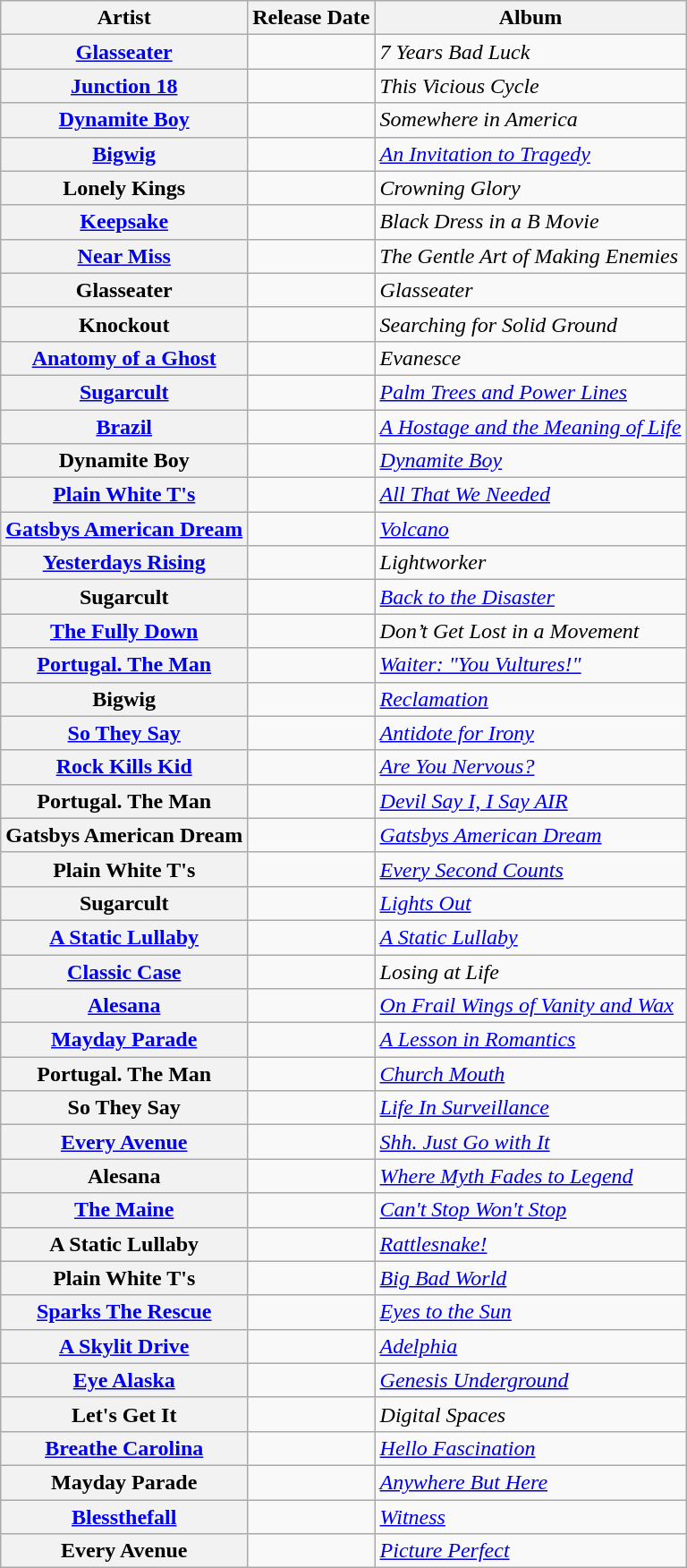<table class="wikitable plainrowheaders sortable">
<tr>
<th>Artist</th>
<th>Release Date</th>
<th>Album</th>
</tr>
<tr>
<th scope="row"><a href='#'>Glasseater</a></th>
<td></td>
<td><em>7 Years Bad Luck</em></td>
</tr>
<tr>
<th scope="row"><a href='#'>Junction 18</a></th>
<td></td>
<td><em>This Vicious Cycle</em></td>
</tr>
<tr>
<th scope="row"><a href='#'>Dynamite Boy</a></th>
<td></td>
<td><em>Somewhere in America</em></td>
</tr>
<tr>
<th scope="row"><a href='#'>Bigwig</a></th>
<td></td>
<td><em><a href='#'>An Invitation to Tragedy</a></em></td>
</tr>
<tr>
<th scope="row">Lonely Kings</th>
<td></td>
<td><em>Crowning Glory</em></td>
</tr>
<tr>
<th scope="row"><a href='#'>Keepsake</a></th>
<td></td>
<td><em>Black Dress in a B Movie</em></td>
</tr>
<tr>
<th scope="row"><a href='#'>Near Miss</a></th>
<td></td>
<td><em>The Gentle Art of Making Enemies</em></td>
</tr>
<tr>
<th scope="row">Glasseater</th>
<td></td>
<td><em>Glasseater</em></td>
</tr>
<tr>
<th scope="row">Knockout</th>
<td></td>
<td><em>Searching for Solid Ground</em></td>
</tr>
<tr>
<th scope="row"><a href='#'>Anatomy of a Ghost</a></th>
<td></td>
<td><em>Evanesce</em></td>
</tr>
<tr>
<th scope="row"><a href='#'>Sugarcult</a></th>
<td></td>
<td><em><a href='#'>Palm Trees and Power Lines</a></em></td>
</tr>
<tr>
<th scope="row"><a href='#'>Brazil</a></th>
<td></td>
<td><em><a href='#'>A Hostage and the Meaning of Life</a></em></td>
</tr>
<tr>
<th scope="row">Dynamite Boy</th>
<td></td>
<td><em><a href='#'>Dynamite Boy</a></em></td>
</tr>
<tr>
<th scope="row"><a href='#'>Plain White T's</a></th>
<td></td>
<td><em><a href='#'>All That We Needed</a></em></td>
</tr>
<tr>
<th scope="row"><a href='#'>Gatsbys American Dream</a></th>
<td></td>
<td><em><a href='#'>Volcano</a></em></td>
</tr>
<tr>
<th scope="row"><a href='#'>Yesterdays Rising</a></th>
<td></td>
<td><em>Lightworker</em></td>
</tr>
<tr>
<th scope="row">Sugarcult</th>
<td></td>
<td><em><a href='#'>Back to the Disaster</a></em></td>
</tr>
<tr>
<th scope="row"><a href='#'>The Fully Down</a></th>
<td></td>
<td><em>Don’t Get Lost in a Movement</em></td>
</tr>
<tr>
<th scope="row"><a href='#'>Portugal. The Man</a></th>
<td></td>
<td><em><a href='#'>Waiter: "You Vultures!"</a></em></td>
</tr>
<tr>
<th scope="row">Bigwig</th>
<td></td>
<td><em><a href='#'>Reclamation</a></em></td>
</tr>
<tr>
<th scope="row"><a href='#'>So They Say</a></th>
<td></td>
<td><em><a href='#'>Antidote for Irony</a></em></td>
</tr>
<tr>
<th scope="row"><a href='#'>Rock Kills Kid</a></th>
<td></td>
<td><em><a href='#'>Are You Nervous?</a></em></td>
</tr>
<tr>
<th scope="row">Portugal. The Man</th>
<td></td>
<td><em><a href='#'>Devil Say I, I Say AIR</a></em></td>
</tr>
<tr>
<th scope="row">Gatsbys American Dream</th>
<td></td>
<td><em><a href='#'>Gatsbys American Dream</a></em></td>
</tr>
<tr>
<th scope="row">Plain White T's</th>
<td></td>
<td><em><a href='#'>Every Second Counts</a></em></td>
</tr>
<tr>
<th scope="row">Sugarcult</th>
<td></td>
<td><em><a href='#'>Lights Out</a></em></td>
</tr>
<tr>
<th scope="row"><a href='#'>A Static Lullaby</a></th>
<td></td>
<td><em><a href='#'>A Static Lullaby</a></em></td>
</tr>
<tr>
<th scope="row"><a href='#'>Classic Case</a></th>
<td></td>
<td><em>Losing at Life</em></td>
</tr>
<tr>
<th scope="row"><a href='#'>Alesana</a></th>
<td></td>
<td><em><a href='#'>On Frail Wings of Vanity and Wax</a></em></td>
</tr>
<tr>
<th scope="row"><a href='#'>Mayday Parade</a></th>
<td></td>
<td><em><a href='#'>A Lesson in Romantics</a></em></td>
</tr>
<tr>
<th scope="row">Portugal. The Man</th>
<td></td>
<td><em><a href='#'>Church Mouth</a></em></td>
</tr>
<tr>
<th scope="row">So They Say</th>
<td></td>
<td><em><a href='#'>Life In Surveillance</a></em></td>
</tr>
<tr>
<th scope="row"><a href='#'>Every Avenue</a></th>
<td></td>
<td><em><a href='#'>Shh. Just Go with It</a></em></td>
</tr>
<tr>
<th scope="row">Alesana</th>
<td></td>
<td><em><a href='#'>Where Myth Fades to Legend</a></em></td>
</tr>
<tr>
<th scope="row"><a href='#'>The Maine</a></th>
<td></td>
<td><em><a href='#'>Can't Stop Won't Stop</a></em></td>
</tr>
<tr>
<th scope="row">A Static Lullaby</th>
<td></td>
<td><em><a href='#'>Rattlesnake!</a></em></td>
</tr>
<tr>
<th scope="row">Plain White T's</th>
<td></td>
<td><em><a href='#'>Big Bad World</a></em></td>
</tr>
<tr>
<th scope="row"><a href='#'>Sparks The Rescue</a></th>
<td></td>
<td><em><a href='#'>Eyes to the Sun</a></em></td>
</tr>
<tr>
<th scope="row"><a href='#'>A Skylit Drive</a></th>
<td></td>
<td><em><a href='#'>Adelphia</a></em></td>
</tr>
<tr>
<th scope="row"><a href='#'>Eye Alaska</a></th>
<td></td>
<td><em><a href='#'>Genesis Underground</a></em></td>
</tr>
<tr>
<th scope="row">Let's Get It</th>
<td></td>
<td><em>Digital Spaces</em></td>
</tr>
<tr>
<th scope="row"><a href='#'>Breathe Carolina</a></th>
<td></td>
<td><em><a href='#'>Hello Fascination</a></em></td>
</tr>
<tr>
<th scope="row">Mayday Parade</th>
<td></td>
<td><em><a href='#'>Anywhere But Here</a></em></td>
</tr>
<tr>
<th scope="row"><a href='#'>Blessthefall</a></th>
<td></td>
<td><em><a href='#'>Witness</a></em></td>
</tr>
<tr>
<th scope="row">Every Avenue</th>
<td></td>
<td><em><a href='#'>Picture Perfect</a></em></td>
</tr>
</table>
